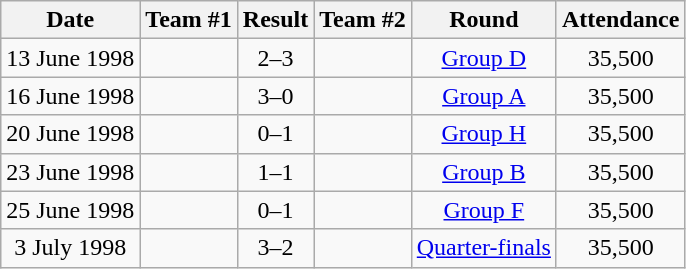<table class="wikitable plainrowheaders sortable" style="text-align:center">
<tr>
<th>Date</th>
<th>Team #1</th>
<th>Result</th>
<th>Team #2</th>
<th>Round</th>
<th>Attendance</th>
</tr>
<tr>
<td>13 June 1998</td>
<td></td>
<td style="text-align:center;">2–3</td>
<td></td>
<td><a href='#'>Group D</a></td>
<td>35,500</td>
</tr>
<tr>
<td>16 June 1998</td>
<td></td>
<td style="text-align:center;">3–0</td>
<td></td>
<td><a href='#'>Group A</a></td>
<td>35,500</td>
</tr>
<tr>
<td>20 June 1998</td>
<td></td>
<td style="text-align:center;">0–1</td>
<td></td>
<td><a href='#'>Group H</a></td>
<td>35,500</td>
</tr>
<tr>
<td>23 June 1998</td>
<td></td>
<td style="text-align:center;">1–1</td>
<td></td>
<td><a href='#'>Group B</a></td>
<td>35,500</td>
</tr>
<tr>
<td>25 June 1998</td>
<td></td>
<td style="text-align:center;">0–1</td>
<td></td>
<td><a href='#'>Group F</a></td>
<td>35,500</td>
</tr>
<tr>
<td>3 July 1998</td>
<td></td>
<td style="text-align:center;">3–2</td>
<td></td>
<td><a href='#'>Quarter-finals</a></td>
<td>35,500</td>
</tr>
</table>
